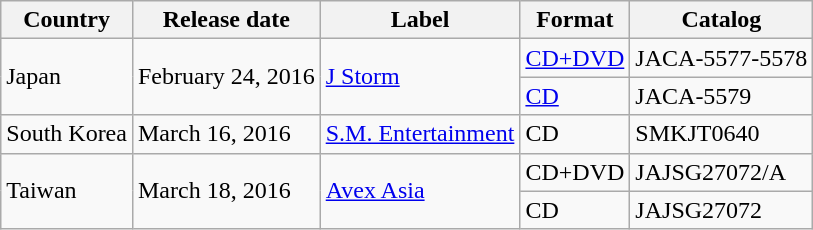<table class="wikitable">
<tr>
<th>Country</th>
<th>Release date</th>
<th>Label</th>
<th>Format</th>
<th>Catalog</th>
</tr>
<tr>
<td rowspan="2">Japan</td>
<td rowspan="2">February 24, 2016</td>
<td rowspan="2"><a href='#'>J Storm</a></td>
<td><a href='#'>CD+DVD</a></td>
<td>JACA-5577-5578</td>
</tr>
<tr>
<td><a href='#'>CD</a></td>
<td>JACA-5579</td>
</tr>
<tr>
<td>South Korea</td>
<td>March 16, 2016</td>
<td><a href='#'>S.M. Entertainment</a></td>
<td>CD</td>
<td>SMKJT0640</td>
</tr>
<tr>
<td rowspan="2">Taiwan</td>
<td rowspan="2">March 18, 2016</td>
<td rowspan="2"><a href='#'>Avex Asia</a></td>
<td>CD+DVD</td>
<td>JAJSG27072/A</td>
</tr>
<tr>
<td>CD</td>
<td>JAJSG27072</td>
</tr>
</table>
